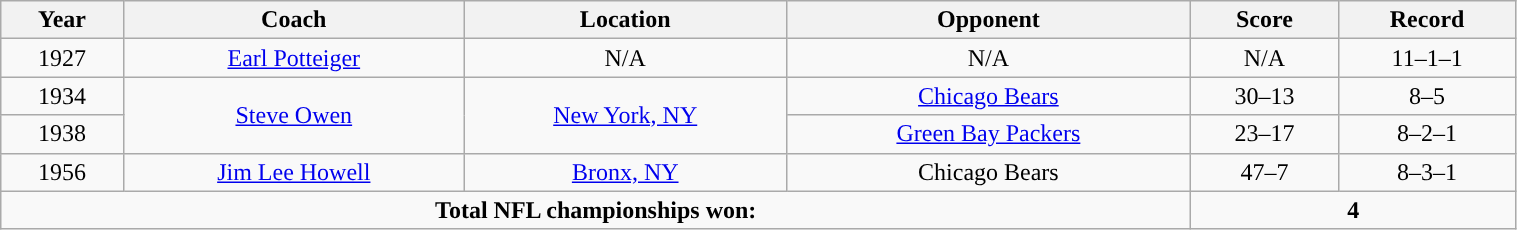<table class="wikitable" style="width:80%;text-align:center">
<tr>
<th>Year</th>
<th>Coach</th>
<th>Location</th>
<th>Opponent</th>
<th>Score</th>
<th>Record</th>
</tr>
<tr>
<td>1927</td>
<td><a href='#'>Earl Potteiger</a></td>
<td>N/A</td>
<td>N/A</td>
<td>N/A</td>
<td>11–1–1</td>
</tr>
<tr>
<td>1934</td>
<td rowspan="2"><a href='#'>Steve Owen</a></td>
<td rowspan="2"><a href='#'>New York, NY</a></td>
<td><a href='#'>Chicago Bears</a></td>
<td>30–13</td>
<td>8–5</td>
</tr>
<tr>
<td>1938</td>
<td><a href='#'>Green Bay Packers</a></td>
<td>23–17</td>
<td>8–2–1</td>
</tr>
<tr>
<td>1956</td>
<td><a href='#'>Jim Lee Howell</a></td>
<td><a href='#'>Bronx, NY</a></td>
<td>Chicago Bears</td>
<td>47–7</td>
<td>8–3–1</td>
</tr>
<tr>
<td colspan="4"><strong>Total NFL championships won:</strong></td>
<td colspan="2"><strong>4</strong></td>
</tr>
</table>
